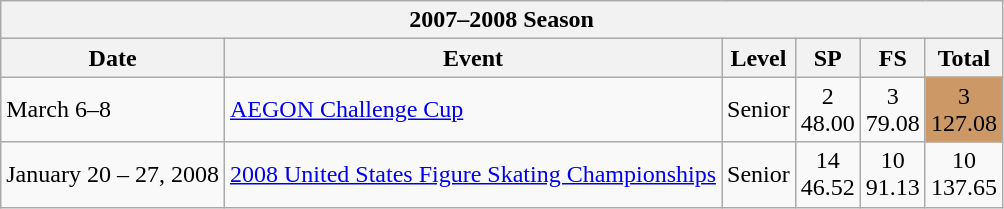<table class="wikitable">
<tr>
<th colspan="6">2007–2008 Season</th>
</tr>
<tr>
<th>Date</th>
<th>Event</th>
<th>Level</th>
<th>SP</th>
<th>FS</th>
<th>Total</th>
</tr>
<tr>
<td>March 6–8</td>
<td><a href='#'>AEGON Challenge Cup</a></td>
<td>Senior</td>
<td style="text-align:center;">2 <br> 48.00</td>
<td style="text-align:center;">3 <br> 79.08</td>
<td style="text-align:center; background:#c96;">3 <br> 127.08</td>
</tr>
<tr>
<td>January 20 – 27, 2008</td>
<td><a href='#'>2008 United States Figure Skating Championships</a></td>
<td>Senior</td>
<td style="text-align:center;">14 <br> 46.52</td>
<td style="text-align:center;">10 <br> 91.13</td>
<td style="text-align:center;">10 <br> 137.65</td>
</tr>
</table>
